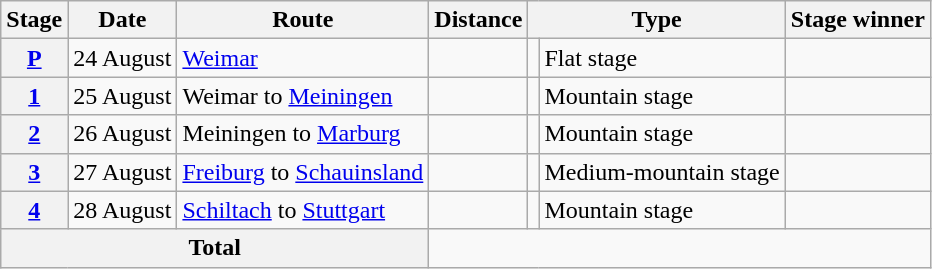<table class="wikitable">
<tr>
<th scope="col">Stage</th>
<th scope="col">Date</th>
<th scope="col">Route</th>
<th scope="col">Distance</th>
<th scope="col" colspan="2">Type</th>
<th scope="col">Stage winner</th>
</tr>
<tr>
<th scope="row" style="text-align:center;"><a href='#'>P</a></th>
<td style="text-align:center;">24 August</td>
<td><a href='#'>Weimar</a></td>
<td style="text-align:center;"></td>
<td></td>
<td>Flat stage</td>
<td></td>
</tr>
<tr>
<th scope="row" style="text-align:center;"><a href='#'>1</a></th>
<td style="text-align:center;">25 August</td>
<td>Weimar to <a href='#'>Meiningen</a></td>
<td style="text-align:center;"></td>
<td></td>
<td>Mountain stage</td>
<td></td>
</tr>
<tr>
<th scope="row" style="text-align:center;"><a href='#'>2</a></th>
<td style="text-align:center;">26 August</td>
<td>Meiningen to <a href='#'>Marburg</a></td>
<td style="text-align:center;"></td>
<td></td>
<td>Mountain stage</td>
<td></td>
</tr>
<tr>
<th scope="row" style="text-align:center;"><a href='#'>3</a></th>
<td style="text-align:center;">27 August</td>
<td><a href='#'>Freiburg</a> to <a href='#'>Schauinsland</a></td>
<td style="text-align:center;"></td>
<td></td>
<td>Medium-mountain stage</td>
<td></td>
</tr>
<tr>
<th scope="row" style="text-align:center;"><a href='#'>4</a></th>
<td style="text-align:center;">28 August</td>
<td><a href='#'>Schiltach</a> to <a href='#'>Stuttgart</a></td>
<td style="text-align:center;"></td>
<td></td>
<td>Mountain stage</td>
<td></td>
</tr>
<tr>
<th colspan="3">Total</th>
<td colspan="4" align="center"></td>
</tr>
</table>
